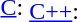<table>
<tr>
<td><a href='#'>C</a>:<br><table>
<tr>
<td></td>
</tr>
</table>
</td>
<td><a href='#'>C++</a>:<br></td>
</tr>
</table>
